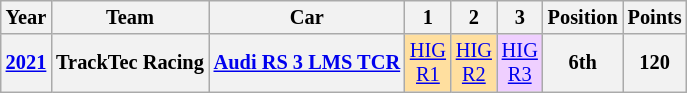<table class="wikitable" style="text-align:center; font-size:85%">
<tr>
<th>Year</th>
<th>Team</th>
<th>Car</th>
<th>1</th>
<th>2</th>
<th>3</th>
<th>Position</th>
<th>Points</th>
</tr>
<tr>
<th><a href='#'>2021</a></th>
<th>TrackTec Racing</th>
<th><a href='#'>Audi RS 3 LMS TCR</a></th>
<td style=background:#ffdf9f><a href='#'>HIG<br>R1</a><br></td>
<td style=background:#ffdf9f><a href='#'>HIG<br>R2</a><br></td>
<td style=background:#efcfff><a href='#'>HIG<br>R3</a><br></td>
<th>6th</th>
<th>120</th>
</tr>
</table>
